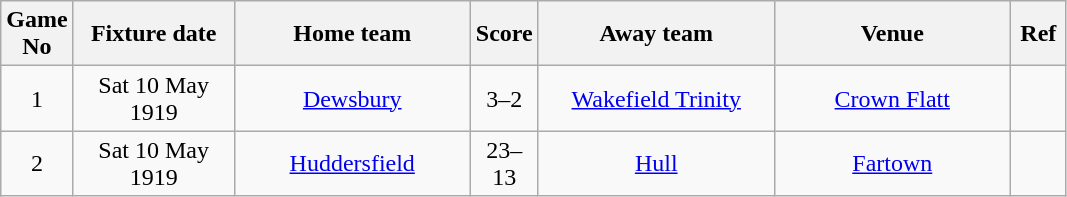<table class="wikitable" style="text-align:center;">
<tr>
<th width=20 abbr="No">Game No</th>
<th width=100 abbr="Date">Fixture date</th>
<th width=150 abbr="Home team">Home team</th>
<th width=20 abbr="Score">Score</th>
<th width=150 abbr="Away team">Away team</th>
<th width=150 abbr="Venue">Venue</th>
<th width=30 abbr="Ref">Ref</th>
</tr>
<tr>
<td>1</td>
<td>Sat 10 May 1919</td>
<td><a href='#'>Dewsbury</a></td>
<td>3–2</td>
<td><a href='#'>Wakefield Trinity</a></td>
<td><a href='#'>Crown Flatt</a></td>
<td></td>
</tr>
<tr>
<td>2</td>
<td>Sat 10 May 1919</td>
<td><a href='#'>Huddersfield</a></td>
<td>23–13</td>
<td><a href='#'>Hull</a></td>
<td><a href='#'>Fartown</a></td>
<td></td>
</tr>
</table>
